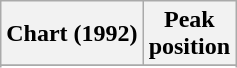<table class="wikitable">
<tr>
<th>Chart (1992)</th>
<th>Peak<br>position</th>
</tr>
<tr>
</tr>
<tr>
</tr>
</table>
